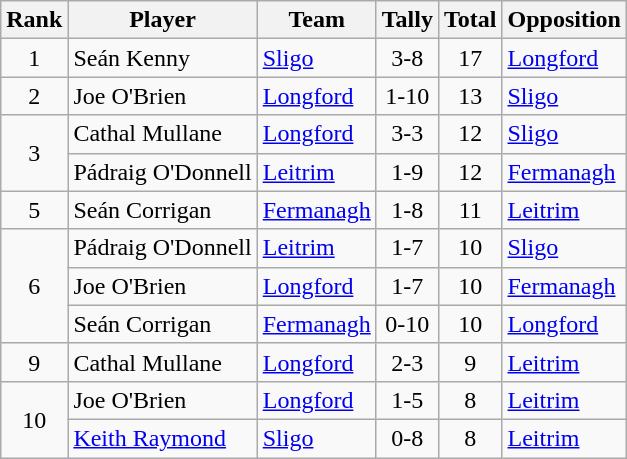<table class="wikitable">
<tr>
<th>Rank</th>
<th>Player</th>
<th>Team</th>
<th>Tally</th>
<th>Total</th>
<th>Opposition</th>
</tr>
<tr>
<td rowspan=1 align=center>1</td>
<td>Seán Kenny</td>
<td><a href='#'>Sligo</a></td>
<td align=center>3-8</td>
<td align=center>17</td>
<td><a href='#'>Longford</a></td>
</tr>
<tr>
<td rowspan=1 align=center>2</td>
<td>Joe O'Brien</td>
<td><a href='#'>Longford</a></td>
<td align=center>1-10</td>
<td align=center>13</td>
<td><a href='#'>Sligo</a></td>
</tr>
<tr>
<td rowspan=2 align=center>3</td>
<td>Cathal Mullane</td>
<td><a href='#'>Longford</a></td>
<td align=center>3-3</td>
<td align=center>12</td>
<td><a href='#'>Sligo</a></td>
</tr>
<tr>
<td>Pádraig O'Donnell</td>
<td><a href='#'>Leitrim</a></td>
<td align=center>1-9</td>
<td align=center>12</td>
<td><a href='#'>Fermanagh</a></td>
</tr>
<tr>
<td rowspan=1 align=center>5</td>
<td>Seán Corrigan</td>
<td><a href='#'>Fermanagh</a></td>
<td align=center>1-8</td>
<td align=center>11</td>
<td><a href='#'>Leitrim</a></td>
</tr>
<tr>
<td rowspan=3 align=center>6</td>
<td>Pádraig O'Donnell</td>
<td><a href='#'>Leitrim</a></td>
<td align=center>1-7</td>
<td align=center>10</td>
<td><a href='#'>Sligo</a></td>
</tr>
<tr>
<td>Joe O'Brien</td>
<td><a href='#'>Longford</a></td>
<td align=center>1-7</td>
<td align=center>10</td>
<td><a href='#'>Fermanagh</a></td>
</tr>
<tr>
<td>Seán Corrigan</td>
<td><a href='#'>Fermanagh</a></td>
<td align=center>0-10</td>
<td align=center>10</td>
<td><a href='#'>Longford</a></td>
</tr>
<tr>
<td rowspan=1 align=center>9</td>
<td>Cathal Mullane</td>
<td><a href='#'>Longford</a></td>
<td align=center>2-3</td>
<td align=center>9</td>
<td><a href='#'>Leitrim</a></td>
</tr>
<tr>
<td rowspan=2 align=center>10</td>
<td>Joe O'Brien</td>
<td><a href='#'>Longford</a></td>
<td align=center>1-5</td>
<td align=center>8</td>
<td><a href='#'>Leitrim</a></td>
</tr>
<tr>
<td><a href='#'>Keith Raymond</a></td>
<td><a href='#'>Sligo</a></td>
<td align=center>0-8</td>
<td align=center>8</td>
<td><a href='#'>Leitrim</a></td>
</tr>
</table>
